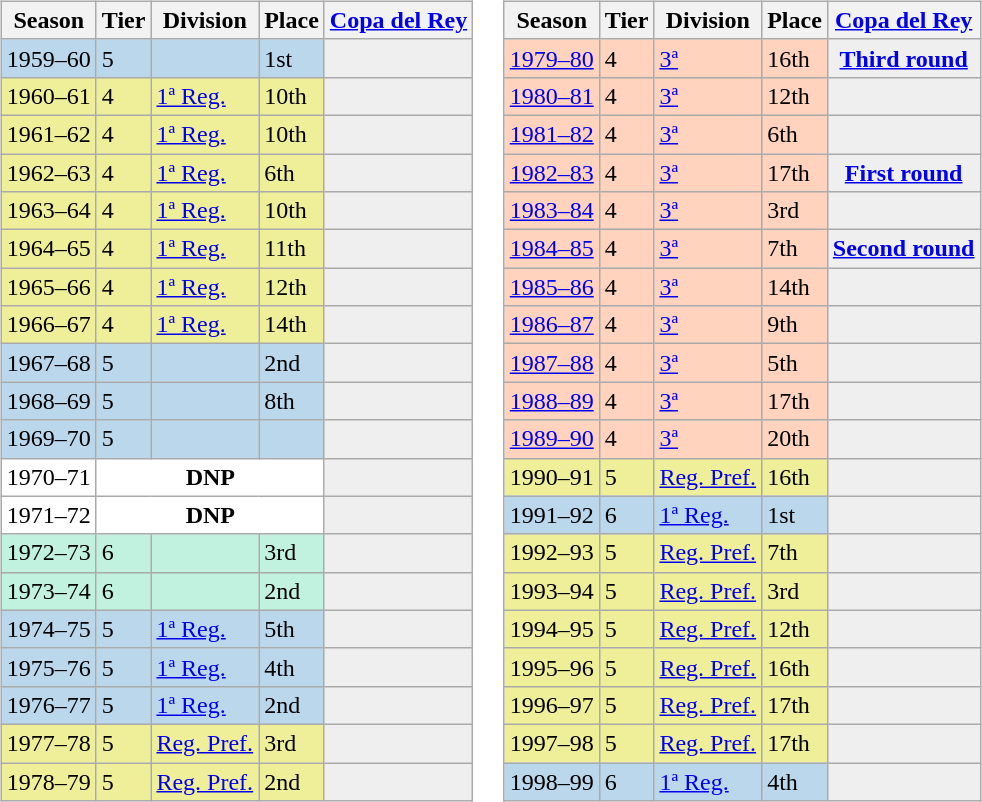<table>
<tr>
<td valign="top" width=0%><br><table class="wikitable">
<tr style="background:#f0f6fa;">
<th>Season</th>
<th>Tier</th>
<th>Division</th>
<th>Place</th>
<th><a href='#'>Copa del Rey</a></th>
</tr>
<tr>
<td style="background:#BBD7EC;">1959–60</td>
<td style="background:#BBD7EC;">5</td>
<td style="background:#BBD7EC;"></td>
<td style="background:#BBD7EC;">1st</td>
<th style="background:#efefef;"></th>
</tr>
<tr>
<td style="background:#EFEF99;">1960–61</td>
<td style="background:#EFEF99;">4</td>
<td style="background:#EFEF99;"><a href='#'>1ª Reg.</a></td>
<td style="background:#EFEF99;">10th</td>
<th style="background:#efefef;"></th>
</tr>
<tr>
<td style="background:#EFEF99;">1961–62</td>
<td style="background:#EFEF99;">4</td>
<td style="background:#EFEF99;"><a href='#'>1ª Reg.</a></td>
<td style="background:#EFEF99;">10th</td>
<th style="background:#efefef;"></th>
</tr>
<tr>
<td style="background:#EFEF99;">1962–63</td>
<td style="background:#EFEF99;">4</td>
<td style="background:#EFEF99;"><a href='#'>1ª Reg.</a></td>
<td style="background:#EFEF99;">6th</td>
<th style="background:#efefef;"></th>
</tr>
<tr>
<td style="background:#EFEF99;">1963–64</td>
<td style="background:#EFEF99;">4</td>
<td style="background:#EFEF99;"><a href='#'>1ª Reg.</a></td>
<td style="background:#EFEF99;">10th</td>
<th style="background:#efefef;"></th>
</tr>
<tr>
<td style="background:#EFEF99;">1964–65</td>
<td style="background:#EFEF99;">4</td>
<td style="background:#EFEF99;"><a href='#'>1ª Reg.</a></td>
<td style="background:#EFEF99;">11th</td>
<th style="background:#efefef;"></th>
</tr>
<tr>
<td style="background:#EFEF99;">1965–66</td>
<td style="background:#EFEF99;">4</td>
<td style="background:#EFEF99;"><a href='#'>1ª Reg.</a></td>
<td style="background:#EFEF99;">12th</td>
<th style="background:#efefef;"></th>
</tr>
<tr>
<td style="background:#EFEF99;">1966–67</td>
<td style="background:#EFEF99;">4</td>
<td style="background:#EFEF99;"><a href='#'>1ª Reg.</a></td>
<td style="background:#EFEF99;">14th</td>
<th style="background:#efefef;"></th>
</tr>
<tr>
<td style="background:#BBD7EC;">1967–68</td>
<td style="background:#BBD7EC;">5</td>
<td style="background:#BBD7EC;"></td>
<td style="background:#BBD7EC;">2nd</td>
<th style="background:#efefef;"></th>
</tr>
<tr>
<td style="background:#BBD7EC;">1968–69</td>
<td style="background:#BBD7EC;">5</td>
<td style="background:#BBD7EC;"></td>
<td style="background:#BBD7EC;">8th</td>
<th style="background:#efefef;"></th>
</tr>
<tr>
<td style="background:#BBD7EC;">1969–70</td>
<td style="background:#BBD7EC;">5</td>
<td style="background:#BBD7EC;"></td>
<td style="background:#BBD7EC;"></td>
<th style="background:#efefef;"></th>
</tr>
<tr>
<td style="background:#FFFFFF;">1970–71</td>
<th style="background:#FFFFFF;" colspan="3">DNP</th>
<th style="background:#efefef;"></th>
</tr>
<tr>
<td style="background:#FFFFFF;">1971–72</td>
<th style="background:#FFFFFF;" colspan="3">DNP</th>
<th style="background:#efefef;"></th>
</tr>
<tr>
<td style="background:#C0F2DF;">1972–73</td>
<td style="background:#C0F2DF;">6</td>
<td style="background:#C0F2DF;"></td>
<td style="background:#C0F2DF;">3rd</td>
<th style="background:#efefef;"></th>
</tr>
<tr>
<td style="background:#C0F2DF;">1973–74</td>
<td style="background:#C0F2DF;">6</td>
<td style="background:#C0F2DF;"></td>
<td style="background:#C0F2DF;">2nd</td>
<th style="background:#efefef;"></th>
</tr>
<tr>
<td style="background:#BBD7EC;">1974–75</td>
<td style="background:#BBD7EC;">5</td>
<td style="background:#BBD7EC;"><a href='#'>1ª Reg.</a></td>
<td style="background:#BBD7EC;">5th</td>
<th style="background:#efefef;"></th>
</tr>
<tr>
<td style="background:#BBD7EC;">1975–76</td>
<td style="background:#BBD7EC;">5</td>
<td style="background:#BBD7EC;"><a href='#'>1ª Reg.</a></td>
<td style="background:#BBD7EC;">4th</td>
<th style="background:#efefef;"></th>
</tr>
<tr>
<td style="background:#BBD7EC;">1976–77</td>
<td style="background:#BBD7EC;">5</td>
<td style="background:#BBD7EC;"><a href='#'>1ª Reg.</a></td>
<td style="background:#BBD7EC;">2nd</td>
<th style="background:#efefef;"></th>
</tr>
<tr>
<td style="background:#EFEF99;">1977–78</td>
<td style="background:#EFEF99;">5</td>
<td style="background:#EFEF99;"><a href='#'>Reg. Pref.</a></td>
<td style="background:#EFEF99;">3rd</td>
<th style="background:#efefef;"></th>
</tr>
<tr>
<td style="background:#EFEF99;">1978–79</td>
<td style="background:#EFEF99;">5</td>
<td style="background:#EFEF99;"><a href='#'>Reg. Pref.</a></td>
<td style="background:#EFEF99;">2nd</td>
<th style="background:#efefef;"></th>
</tr>
</table>
</td>
<td valign="top" width=0%><br><table class="wikitable">
<tr style="background:#f0f6fa;">
<th>Season</th>
<th>Tier</th>
<th>Division</th>
<th>Place</th>
<th><a href='#'>Copa del Rey</a></th>
</tr>
<tr>
<td style="background:#FFD3BD;"><a href='#'>1979–80</a></td>
<td style="background:#FFD3BD;">4</td>
<td style="background:#FFD3BD;"><a href='#'>3ª</a></td>
<td style="background:#FFD3BD;">16th</td>
<th style="background:#EFEFEF;"><a href='#'>Third round</a></th>
</tr>
<tr>
<td style="background:#FFD3BD;"><a href='#'>1980–81</a></td>
<td style="background:#FFD3BD;">4</td>
<td style="background:#FFD3BD;"><a href='#'>3ª</a></td>
<td style="background:#FFD3BD;">12th</td>
<th style="background:#EFEFEF;"></th>
</tr>
<tr>
<td style="background:#FFD3BD;"><a href='#'>1981–82</a></td>
<td style="background:#FFD3BD;">4</td>
<td style="background:#FFD3BD;"><a href='#'>3ª</a></td>
<td style="background:#FFD3BD;">6th</td>
<th style="background:#EFEFEF;"></th>
</tr>
<tr>
<td style="background:#FFD3BD;"><a href='#'>1982–83</a></td>
<td style="background:#FFD3BD;">4</td>
<td style="background:#FFD3BD;"><a href='#'>3ª</a></td>
<td style="background:#FFD3BD;">17th</td>
<th style="background:#EFEFEF;"><a href='#'>First round</a></th>
</tr>
<tr>
<td style="background:#FFD3BD;"><a href='#'>1983–84</a></td>
<td style="background:#FFD3BD;">4</td>
<td style="background:#FFD3BD;"><a href='#'>3ª</a></td>
<td style="background:#FFD3BD;">3rd</td>
<th style="background:#EFEFEF;"></th>
</tr>
<tr>
<td style="background:#FFD3BD;"><a href='#'>1984–85</a></td>
<td style="background:#FFD3BD;">4</td>
<td style="background:#FFD3BD;"><a href='#'>3ª</a></td>
<td style="background:#FFD3BD;">7th</td>
<th style="background:#EFEFEF;"><a href='#'>Second round</a></th>
</tr>
<tr>
<td style="background:#FFD3BD;"><a href='#'>1985–86</a></td>
<td style="background:#FFD3BD;">4</td>
<td style="background:#FFD3BD;"><a href='#'>3ª</a></td>
<td style="background:#FFD3BD;">14th</td>
<th style="background:#EFEFEF;"></th>
</tr>
<tr>
<td style="background:#FFD3BD;"><a href='#'>1986–87</a></td>
<td style="background:#FFD3BD;">4</td>
<td style="background:#FFD3BD;"><a href='#'>3ª</a></td>
<td style="background:#FFD3BD;">9th</td>
<th style="background:#EFEFEF;"></th>
</tr>
<tr>
<td style="background:#FFD3BD;"><a href='#'>1987–88</a></td>
<td style="background:#FFD3BD;">4</td>
<td style="background:#FFD3BD;"><a href='#'>3ª</a></td>
<td style="background:#FFD3BD;">5th</td>
<th style="background:#EFEFEF;"></th>
</tr>
<tr>
<td style="background:#FFD3BD;"><a href='#'>1988–89</a></td>
<td style="background:#FFD3BD;">4</td>
<td style="background:#FFD3BD;"><a href='#'>3ª</a></td>
<td style="background:#FFD3BD;">17th</td>
<th style="background:#EFEFEF;"></th>
</tr>
<tr>
<td style="background:#FFD3BD;"><a href='#'>1989–90</a></td>
<td style="background:#FFD3BD;">4</td>
<td style="background:#FFD3BD;"><a href='#'>3ª</a></td>
<td style="background:#FFD3BD;">20th</td>
<th style="background:#EFEFEF;"></th>
</tr>
<tr>
<td style="background:#EFEF99;">1990–91</td>
<td style="background:#EFEF99;">5</td>
<td style="background:#EFEF99;"><a href='#'>Reg. Pref.</a></td>
<td style="background:#EFEF99;">16th</td>
<th style="background:#efefef;"></th>
</tr>
<tr>
<td style="background:#BBD7EC;">1991–92</td>
<td style="background:#BBD7EC;">6</td>
<td style="background:#BBD7EC;"><a href='#'>1ª Reg.</a></td>
<td style="background:#BBD7EC;">1st</td>
<th style="background:#efefef;"></th>
</tr>
<tr>
<td style="background:#EFEF99;">1992–93</td>
<td style="background:#EFEF99;">5</td>
<td style="background:#EFEF99;"><a href='#'>Reg. Pref.</a></td>
<td style="background:#EFEF99;">7th</td>
<th style="background:#efefef;"></th>
</tr>
<tr>
<td style="background:#EFEF99;">1993–94</td>
<td style="background:#EFEF99;">5</td>
<td style="background:#EFEF99;"><a href='#'>Reg. Pref.</a></td>
<td style="background:#EFEF99;">3rd</td>
<th style="background:#efefef;"></th>
</tr>
<tr>
<td style="background:#EFEF99;">1994–95</td>
<td style="background:#EFEF99;">5</td>
<td style="background:#EFEF99;"><a href='#'>Reg. Pref.</a></td>
<td style="background:#EFEF99;">12th</td>
<th style="background:#efefef;"></th>
</tr>
<tr>
<td style="background:#EFEF99;">1995–96</td>
<td style="background:#EFEF99;">5</td>
<td style="background:#EFEF99;"><a href='#'>Reg. Pref.</a></td>
<td style="background:#EFEF99;">16th</td>
<th style="background:#efefef;"></th>
</tr>
<tr>
<td style="background:#EFEF99;">1996–97</td>
<td style="background:#EFEF99;">5</td>
<td style="background:#EFEF99;"><a href='#'>Reg. Pref.</a></td>
<td style="background:#EFEF99;">17th</td>
<th style="background:#efefef;"></th>
</tr>
<tr>
<td style="background:#EFEF99;">1997–98</td>
<td style="background:#EFEF99;">5</td>
<td style="background:#EFEF99;"><a href='#'>Reg. Pref.</a></td>
<td style="background:#EFEF99;">17th</td>
<th style="background:#efefef;"></th>
</tr>
<tr>
<td style="background:#BBD7EC;">1998–99</td>
<td style="background:#BBD7EC;">6</td>
<td style="background:#BBD7EC;"><a href='#'>1ª Reg.</a></td>
<td style="background:#BBD7EC;">4th</td>
<th style="background:#efefef;"></th>
</tr>
</table>
</td>
</tr>
</table>
